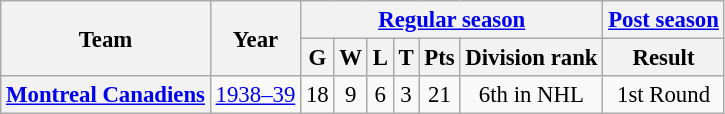<table class="wikitable" style="font-size: 95%; text-align:center;">
<tr>
<th rowspan="2">Team</th>
<th rowspan="2">Year</th>
<th colspan="6"><a href='#'>Regular season</a></th>
<th colspan="1"><a href='#'>Post season</a></th>
</tr>
<tr>
<th>G</th>
<th>W</th>
<th>L</th>
<th>T</th>
<th>Pts</th>
<th>Division rank</th>
<th>Result</th>
</tr>
<tr>
<th><a href='#'>Montreal Canadiens</a></th>
<td><a href='#'>1938–39</a></td>
<td>18</td>
<td>9</td>
<td>6</td>
<td>3</td>
<td>21</td>
<td>6th in NHL</td>
<td>1st Round</td>
</tr>
</table>
